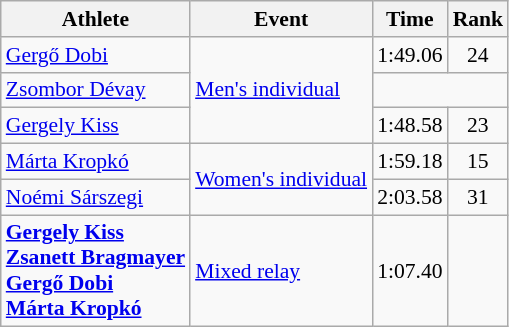<table class="wikitable" style="font-size:90%">
<tr>
<th>Athlete</th>
<th>Event</th>
<th>Time</th>
<th>Rank</th>
</tr>
<tr align=center>
<td align=left><a href='#'>Gergő Dobi</a></td>
<td align=left rowspan="3"><a href='#'>Men's individual</a></td>
<td>1:49.06</td>
<td>24</td>
</tr>
<tr align=center>
<td align=left><a href='#'>Zsombor Dévay</a></td>
<td colspan=2></td>
</tr>
<tr align=center>
<td align=left><a href='#'>Gergely Kiss</a></td>
<td>1:48.58</td>
<td>23</td>
</tr>
<tr align=center>
<td align=left><a href='#'>Márta Kropkó</a></td>
<td align=left rowspan="2"><a href='#'>Women's individual</a></td>
<td>1:59.18</td>
<td>15</td>
</tr>
<tr align=center>
<td align=left><a href='#'>Noémi Sárszegi</a></td>
<td>2:03.58</td>
<td>31</td>
</tr>
<tr align=center>
<td align=left><strong><a href='#'>Gergely Kiss</a><br><a href='#'>Zsanett Bragmayer</a><br><a href='#'>Gergő Dobi</a><br><a href='#'>Márta Kropkó</a></strong></td>
<td align=left><a href='#'>Mixed relay</a></td>
<td>1:07.40</td>
<td></td>
</tr>
</table>
